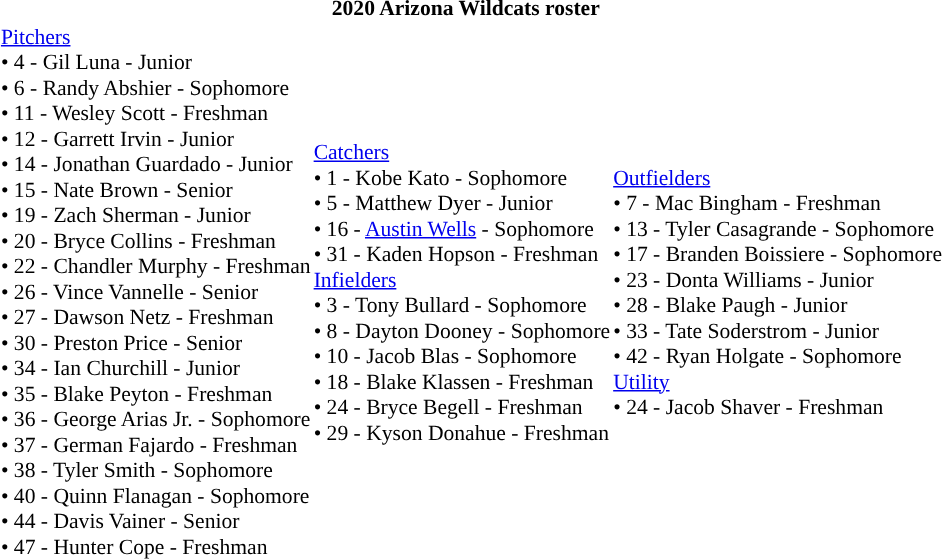<table class="toccolours" style="border-collapse:collapse; font-size:90%;">
<tr>
<th colspan="9">2020 Arizona Wildcats roster</th>
</tr>
<tr>
<td width="03"> </td>
<td valign="top"></td>
<td><a href='#'>Pitchers</a><br>• 4 - Gil Luna - Junior<br>• 6 - Randy Abshier - Sophomore<br>• 11 - Wesley Scott - Freshman<br>• 12 - Garrett Irvin - Junior<br>• 14 - Jonathan Guardado - Junior<br>• 15 - Nate Brown - Senior<br>• 19 - Zach Sherman - Junior<br>• 20 - Bryce Collins - Freshman<br>• 22 - Chandler Murphy - Freshman<br>• 26 - Vince Vannelle - Senior<br>• 27 - Dawson Netz - Freshman<br>• 30 - Preston Price - Senior<br>• 34 - Ian Churchill - Junior<br>• 35 - Blake Peyton - Freshman<br>• 36 - George Arias Jr. - Sophomore<br>• 37 - German Fajardo - Freshman<br>• 38 - Tyler Smith - Sophomore<br>• 40 - Quinn Flanagan - Sophomore<br>• 44 - Davis Vainer - Senior<br>• 47 - Hunter Cope - Freshman</td>
<td><a href='#'>Catchers</a><br>• 1 - Kobe Kato - Sophomore<br>• 5 - Matthew Dyer - Junior<br>• 16 - <a href='#'>Austin Wells</a> - Sophomore<br>• 31 - Kaden Hopson - Freshman<br><a href='#'>Infielders</a><br>• 3 - Tony Bullard - Sophomore<br>• 8 - Dayton Dooney - Sophomore<br>• 10 - Jacob Blas - Sophomore<br>• 18 - Blake Klassen - Freshman<br>• 24 - Bryce Begell - Freshman<br>• 29 - Kyson Donahue - Freshman</td>
<td><a href='#'>Outfielders</a><br>• 7 - Mac Bingham - Freshman<br>• 13 - Tyler Casagrande - Sophomore<br>• 17 - Branden Boissiere - Sophomore<br>• 23 - Donta Williams - Junior<br>• 28 - Blake Paugh - Junior<br>• 33 - Tate Soderstrom - Junior<br>• 42 - Ryan Holgate - Sophomore<br><a href='#'>Utility</a><br>• 24 - Jacob Shaver - Freshman</td>
</tr>
</table>
